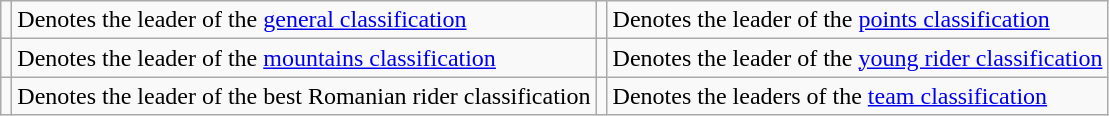<table class="wikitable">
<tr>
<td></td>
<td>Denotes the leader of the <a href='#'>general classification</a></td>
<td></td>
<td>Denotes the leader of the <a href='#'>points classification</a></td>
</tr>
<tr>
<td></td>
<td>Denotes the leader of the <a href='#'>mountains classification</a></td>
<td></td>
<td>Denotes the leader of the <a href='#'>young rider classification</a></td>
</tr>
<tr>
<td></td>
<td>Denotes the leader of the best Romanian rider classification</td>
<td></td>
<td>Denotes the leaders of the <a href='#'>team classification</a></td>
</tr>
</table>
